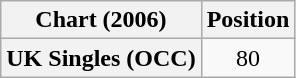<table class="wikitable plainrowheaders" style="text-align:center">
<tr>
<th scope="col">Chart (2006)</th>
<th scope="col">Position</th>
</tr>
<tr>
<th scope="row">UK Singles (OCC)</th>
<td>80</td>
</tr>
</table>
